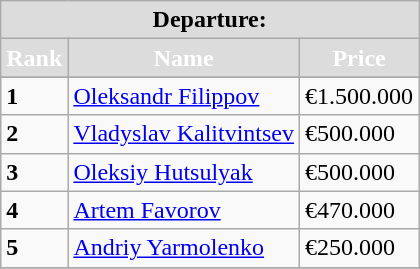<table class="wikitable" style="text-align:left">
<tr>
<th colspan=16 style=background:#dcdcdc; text-align:center>Departure:</th>
</tr>
<tr>
<th style="color:background; background:#dcdcdc;">Rank</th>
<th style="color:background; background:#dcdcdc;">Name</th>
<th style="color:background; background:#dcdcdc;">Price</th>
</tr>
<tr>
</tr>
<tr>
<td><strong>1</strong></td>
<td> <a href='#'>Oleksandr Filippov</a></td>
<td>€1.500.000</td>
</tr>
<tr>
<td><strong>2</strong></td>
<td> <a href='#'>Vladyslav Kalitvintsev</a></td>
<td>€500.000</td>
</tr>
<tr>
<td><strong>3</strong></td>
<td> <a href='#'>Oleksiy Hutsulyak</a></td>
<td>€500.000</td>
</tr>
<tr>
<td><strong>4</strong></td>
<td> <a href='#'>Artem Favorov</a></td>
<td>€470.000</td>
</tr>
<tr>
<td><strong>5</strong></td>
<td> <a href='#'>Andriy Yarmolenko</a></td>
<td>€250.000</td>
</tr>
<tr>
</tr>
</table>
